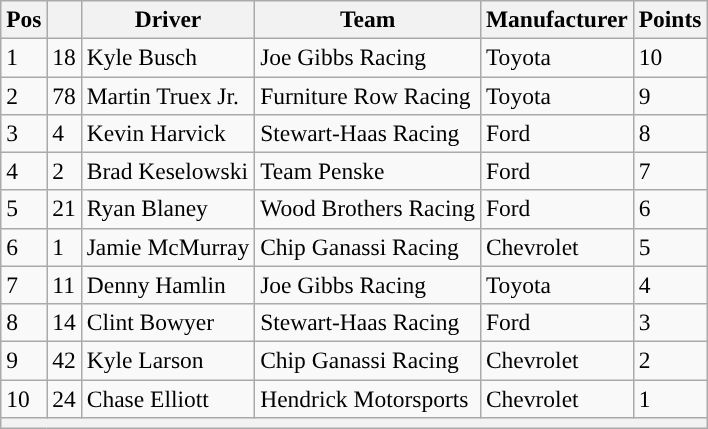<table class="wikitable" style="font-size:98%">
<tr>
<th>Pos</th>
<th></th>
<th>Driver</th>
<th>Team</th>
<th>Manufacturer</th>
<th>Points</th>
</tr>
<tr>
<td>1</td>
<td>18</td>
<td>Kyle Busch</td>
<td>Joe Gibbs Racing</td>
<td>Toyota</td>
<td>10</td>
</tr>
<tr>
<td>2</td>
<td>78</td>
<td>Martin Truex Jr.</td>
<td>Furniture Row Racing</td>
<td>Toyota</td>
<td>9</td>
</tr>
<tr>
<td>3</td>
<td>4</td>
<td>Kevin Harvick</td>
<td>Stewart-Haas Racing</td>
<td>Ford</td>
<td>8</td>
</tr>
<tr>
<td>4</td>
<td>2</td>
<td>Brad Keselowski</td>
<td>Team Penske</td>
<td>Ford</td>
<td>7</td>
</tr>
<tr>
<td>5</td>
<td>21</td>
<td>Ryan Blaney</td>
<td>Wood Brothers Racing</td>
<td>Ford</td>
<td>6</td>
</tr>
<tr>
<td>6</td>
<td>1</td>
<td>Jamie McMurray</td>
<td>Chip Ganassi Racing</td>
<td>Chevrolet</td>
<td>5</td>
</tr>
<tr>
<td>7</td>
<td>11</td>
<td>Denny Hamlin</td>
<td>Joe Gibbs Racing</td>
<td>Toyota</td>
<td>4</td>
</tr>
<tr>
<td>8</td>
<td>14</td>
<td>Clint Bowyer</td>
<td>Stewart-Haas Racing</td>
<td>Ford</td>
<td>3</td>
</tr>
<tr>
<td>9</td>
<td>42</td>
<td>Kyle Larson</td>
<td>Chip Ganassi Racing</td>
<td>Chevrolet</td>
<td>2</td>
</tr>
<tr>
<td>10</td>
<td>24</td>
<td>Chase Elliott</td>
<td>Hendrick Motorsports</td>
<td>Chevrolet</td>
<td>1</td>
</tr>
<tr>
<th colspan="6"></th>
</tr>
</table>
